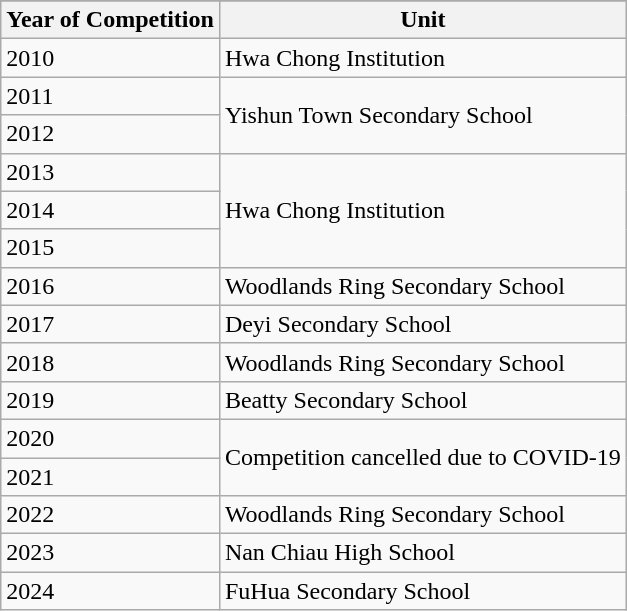<table class="wikitable">
<tr>
</tr>
<tr>
<th>Year of Competition</th>
<th>Unit</th>
</tr>
<tr>
<td>2010</td>
<td>Hwa Chong Institution</td>
</tr>
<tr>
<td>2011</td>
<td rowspan="2">Yishun Town Secondary School</td>
</tr>
<tr>
<td>2012</td>
</tr>
<tr>
<td>2013</td>
<td rowspan="3">Hwa Chong Institution</td>
</tr>
<tr>
<td>2014</td>
</tr>
<tr>
<td>2015</td>
</tr>
<tr>
<td>2016</td>
<td>Woodlands Ring Secondary School</td>
</tr>
<tr>
<td>2017</td>
<td>Deyi Secondary School</td>
</tr>
<tr>
<td>2018</td>
<td>Woodlands Ring Secondary School</td>
</tr>
<tr>
<td>2019</td>
<td>Beatty Secondary School</td>
</tr>
<tr>
<td>2020</td>
<td rowspan="2">Competition cancelled due to COVID-19</td>
</tr>
<tr>
<td>2021</td>
</tr>
<tr>
<td>2022</td>
<td>Woodlands Ring Secondary School</td>
</tr>
<tr>
<td>2023</td>
<td>Nan Chiau High School</td>
</tr>
<tr>
<td>2024</td>
<td>FuHua Secondary School</td>
</tr>
</table>
